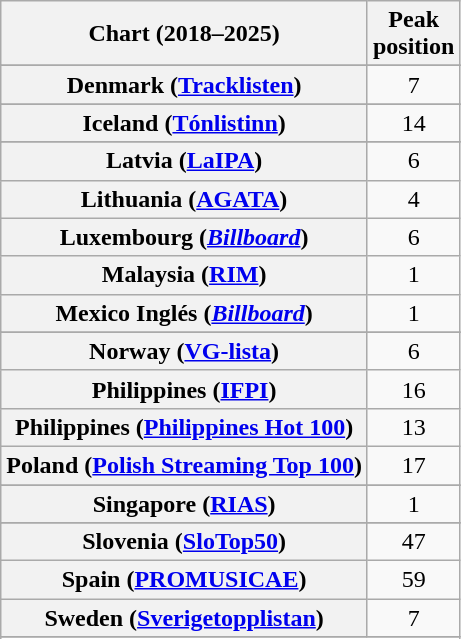<table class="wikitable sortable plainrowheaders" style="text-align:center">
<tr>
<th scope="col">Chart (2018–2025)</th>
<th scope="col">Peak<br> position</th>
</tr>
<tr>
</tr>
<tr>
</tr>
<tr>
</tr>
<tr>
</tr>
<tr>
</tr>
<tr>
</tr>
<tr>
</tr>
<tr>
</tr>
<tr>
<th scope="row">Denmark (<a href='#'>Tracklisten</a>)</th>
<td>7</td>
</tr>
<tr>
</tr>
<tr>
</tr>
<tr>
</tr>
<tr>
</tr>
<tr>
</tr>
<tr>
</tr>
<tr>
<th scope="row">Iceland (<a href='#'>Tónlistinn</a>)</th>
<td>14</td>
</tr>
<tr>
</tr>
<tr>
</tr>
<tr>
<th scope="row">Latvia (<a href='#'>LaIPA</a>)</th>
<td>6</td>
</tr>
<tr>
<th scope="row">Lithuania (<a href='#'>AGATA</a>)</th>
<td>4</td>
</tr>
<tr>
<th scope="row">Luxembourg (<em><a href='#'>Billboard</a></em>)</th>
<td>6</td>
</tr>
<tr>
<th scope="row">Malaysia (<a href='#'>RIM</a>)</th>
<td>1</td>
</tr>
<tr>
<th scope="row">Mexico Inglés (<a href='#'><em>Billboard</em></a>)</th>
<td>1</td>
</tr>
<tr>
</tr>
<tr>
</tr>
<tr>
</tr>
<tr>
<th scope="row">Norway (<a href='#'>VG-lista</a>)</th>
<td>6</td>
</tr>
<tr>
<th scope="row">Philippines (<a href='#'>IFPI</a>)</th>
<td>16</td>
</tr>
<tr>
<th scope="row">Philippines (<a href='#'>Philippines Hot 100</a>)</th>
<td>13</td>
</tr>
<tr>
<th scope="row">Poland (<a href='#'>Polish Streaming Top 100</a>)</th>
<td>17</td>
</tr>
<tr>
</tr>
<tr>
</tr>
<tr>
<th scope="row">Singapore (<a href='#'>RIAS</a>)</th>
<td>1</td>
</tr>
<tr>
</tr>
<tr>
<th scope="row">Slovenia (<a href='#'>SloTop50</a>)</th>
<td>47</td>
</tr>
<tr>
<th scope="row">Spain (<a href='#'>PROMUSICAE</a>)</th>
<td>59</td>
</tr>
<tr>
<th scope="row">Sweden (<a href='#'>Sverigetopplistan</a>)</th>
<td>7</td>
</tr>
<tr>
</tr>
<tr>
</tr>
<tr>
</tr>
<tr>
</tr>
<tr>
</tr>
<tr>
</tr>
<tr>
</tr>
<tr>
</tr>
</table>
